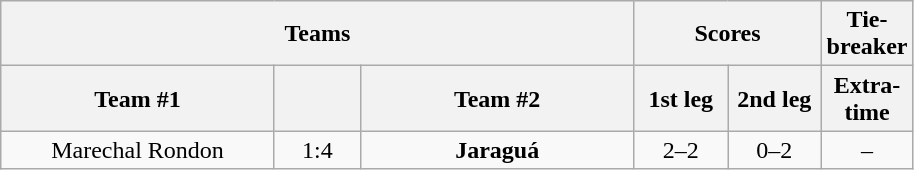<table class="wikitable" style="text-align: center;">
<tr>
<th colspan=3>Teams</th>
<th colspan=2>Scores</th>
<th colspan=1>Tie-breaker</th>
</tr>
<tr>
<th width="175">Team #1</th>
<th width="50"></th>
<th width="175">Team #2</th>
<th width="55">1st leg</th>
<th width="55">2nd leg</th>
<th width="50">Extra-time</th>
</tr>
<tr>
<td align=center>Marechal Rondon</td>
<td>1:4</td>
<td align=center><strong>Jaraguá</strong></td>
<td>2–2</td>
<td>0–2</td>
<td>–</td>
</tr>
</table>
